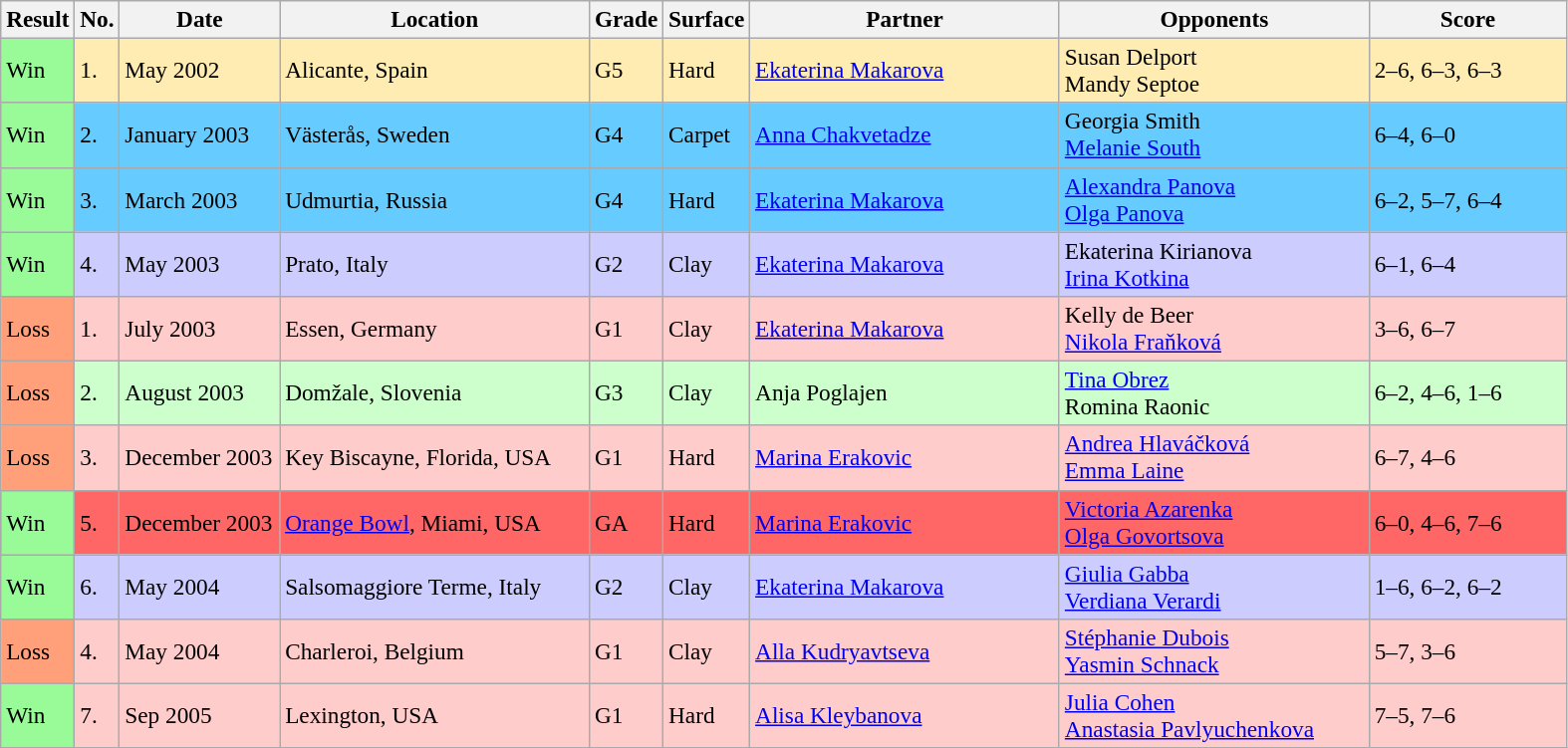<table class="sortable wikitable" style=font-size:97%>
<tr>
<th>Result</th>
<th>No.</th>
<th style="width:100px">Date</th>
<th style="width:200px">Location</th>
<th>Grade</th>
<th>Surface</th>
<th style="width:200px">Partner</th>
<th style="width:200px">Opponents</th>
<th style="width:125px">Score</th>
</tr>
<tr bgcolor=#ffecb2>
<td style="background:#98fb98;">Win</td>
<td>1.</td>
<td>May 2002</td>
<td>Alicante, Spain</td>
<td>G5</td>
<td>Hard</td>
<td> <a href='#'>Ekaterina Makarova</a></td>
<td> Susan Delport <br>  Mandy Septoe</td>
<td>2–6, 6–3, 6–3</td>
</tr>
<tr bgcolor=#66CCFF>
<td style="background:#98fb98;">Win</td>
<td>2.</td>
<td>January 2003</td>
<td>Västerås, Sweden</td>
<td>G4</td>
<td>Carpet</td>
<td> <a href='#'>Anna Chakvetadze</a></td>
<td> Georgia Smith <br>  <a href='#'>Melanie South</a></td>
<td>6–4, 6–0</td>
</tr>
<tr bgcolor=#66CCFF>
<td style="background:#98fb98;">Win</td>
<td>3.</td>
<td>March 2003</td>
<td>Udmurtia, Russia</td>
<td>G4</td>
<td>Hard</td>
<td> <a href='#'>Ekaterina Makarova</a></td>
<td> <a href='#'>Alexandra Panova</a> <br>  <a href='#'>Olga Panova</a></td>
<td>6–2, 5–7, 6–4</td>
</tr>
<tr bgcolor=#ccccff>
<td style="background:#98fb98;">Win</td>
<td>4.</td>
<td>May 2003</td>
<td>Prato, Italy</td>
<td>G2</td>
<td>Clay</td>
<td> <a href='#'>Ekaterina Makarova</a></td>
<td> Ekaterina Kirianova <br>  <a href='#'>Irina Kotkina</a></td>
<td>6–1, 6–4</td>
</tr>
<tr bgcolor=#ffcccc>
<td style="background:#ffa07a;">Loss</td>
<td>1.</td>
<td>July 2003</td>
<td>Essen, Germany</td>
<td>G1</td>
<td>Clay</td>
<td> <a href='#'>Ekaterina Makarova</a></td>
<td> Kelly de Beer <br>  <a href='#'>Nikola Fraňková</a></td>
<td>3–6, 6–7</td>
</tr>
<tr bgcolor=#CCFFCC>
<td style="background:#ffa07a;">Loss</td>
<td>2.</td>
<td>August 2003</td>
<td>Domžale, Slovenia</td>
<td>G3</td>
<td>Clay</td>
<td> Anja Poglajen</td>
<td> <a href='#'>Tina Obrez</a> <br>  Romina Raonic</td>
<td>6–2, 4–6, 1–6</td>
</tr>
<tr bgcolor=#ffcccc>
<td style="background:#ffa07a;">Loss</td>
<td>3.</td>
<td>December 2003</td>
<td>Key Biscayne, Florida, USA</td>
<td>G1</td>
<td>Hard</td>
<td> <a href='#'>Marina Erakovic</a></td>
<td> <a href='#'>Andrea Hlaváčková</a> <br>  <a href='#'>Emma Laine</a></td>
<td>6–7, 4–6</td>
</tr>
<tr bgcolor=#FF6666>
<td style="background:#98fb98;">Win</td>
<td>5.</td>
<td>December 2003</td>
<td><a href='#'>Orange Bowl</a>, Miami, USA</td>
<td>GA</td>
<td>Hard</td>
<td> <a href='#'>Marina Erakovic</a></td>
<td> <a href='#'>Victoria Azarenka</a> <br>  <a href='#'>Olga Govortsova</a></td>
<td>6–0, 4–6, 7–6</td>
</tr>
<tr bgcolor=#ccccff>
<td style="background:#98fb98;">Win</td>
<td>6.</td>
<td>May 2004</td>
<td>Salsomaggiore Terme, Italy</td>
<td>G2</td>
<td>Clay</td>
<td> <a href='#'>Ekaterina Makarova</a></td>
<td> <a href='#'>Giulia Gabba</a> <br>  <a href='#'>Verdiana Verardi</a></td>
<td>1–6, 6–2, 6–2</td>
</tr>
<tr bgcolor=#ffcccc>
<td style="background:#ffa07a;">Loss</td>
<td>4.</td>
<td>May 2004</td>
<td>Charleroi, Belgium</td>
<td>G1</td>
<td>Clay</td>
<td> <a href='#'>Alla Kudryavtseva</a></td>
<td> <a href='#'>Stéphanie Dubois</a> <br>  <a href='#'>Yasmin Schnack</a></td>
<td>5–7, 3–6</td>
</tr>
<tr bgcolor=#ffcccc>
<td style="background:#98fb98;">Win</td>
<td>7.</td>
<td>Sep 2005</td>
<td>Lexington, USA</td>
<td>G1</td>
<td>Hard</td>
<td> <a href='#'>Alisa Kleybanova</a></td>
<td> <a href='#'>Julia Cohen</a> <br>  <a href='#'>Anastasia Pavlyuchenkova</a></td>
<td>7–5, 7–6</td>
</tr>
</table>
